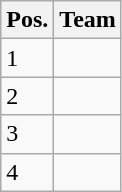<table class="wikitable">
<tr>
<th>Pos.</th>
<th>Team</th>
</tr>
<tr>
<td>1</td>
<td></td>
</tr>
<tr>
<td>2</td>
<td></td>
</tr>
<tr>
<td>3</td>
<td></td>
</tr>
<tr>
<td>4</td>
<td></td>
</tr>
</table>
